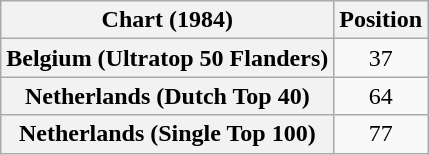<table class="wikitable sortable plainrowheaders" style="text-align:center">
<tr>
<th scope="col">Chart (1984)</th>
<th scope="col">Position</th>
</tr>
<tr>
<th scope="row">Belgium (Ultratop 50 Flanders)</th>
<td>37</td>
</tr>
<tr>
<th scope="row">Netherlands (Dutch Top 40)</th>
<td>64</td>
</tr>
<tr>
<th scope="row">Netherlands (Single Top 100)</th>
<td>77</td>
</tr>
</table>
